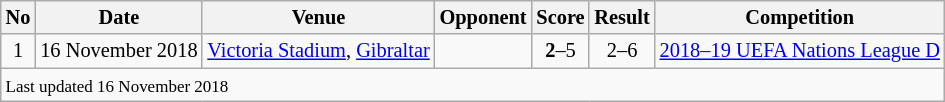<table class="wikitable" style="font-size:85%;">
<tr>
<th>No</th>
<th>Date</th>
<th>Venue</th>
<th>Opponent</th>
<th>Score</th>
<th>Result</th>
<th>Competition</th>
</tr>
<tr>
<td align=center>1</td>
<td>16 November 2018</td>
<td><a href='#'>Victoria Stadium</a>, <a href='#'>Gibraltar</a></td>
<td></td>
<td align=center><strong>2</strong>–5</td>
<td align=center>2–6</td>
<td><a href='#'>2018–19 UEFA Nations League D</a></td>
</tr>
<tr>
<td colspan="7"><small>Last updated 16 November 2018</small></td>
</tr>
</table>
